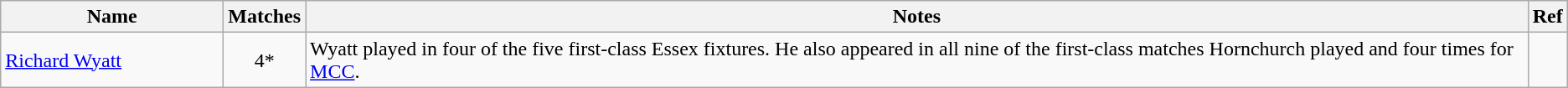<table class="wikitable">
<tr>
<th style="width:170px">Name</th>
<th>Matches</th>
<th>Notes</th>
<th>Ref</th>
</tr>
<tr>
<td><a href='#'>Richard Wyatt</a></td>
<td align=center>4*</td>
<td>Wyatt played in four of the five first-class Essex fixtures. He also appeared in all nine of the first-class matches Hornchurch played and four times for <a href='#'>MCC</a>.</td>
<td></td>
</tr>
</table>
